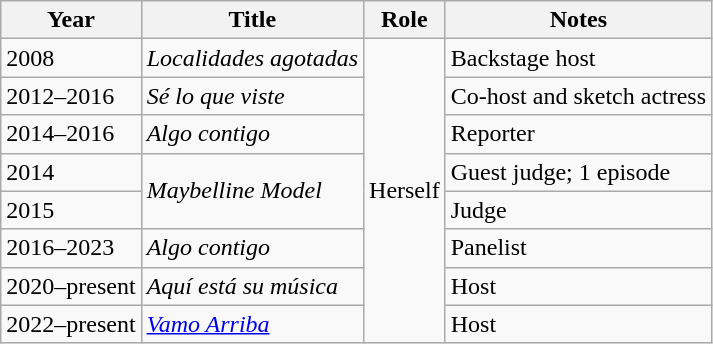<table class="wikitable sortable">
<tr>
<th>Year</th>
<th>Title</th>
<th>Role</th>
<th class="unsortable">Notes</th>
</tr>
<tr>
<td>2008</td>
<td><em>Localidades agotadas</em></td>
<td rowspan="8">Herself</td>
<td>Backstage host</td>
</tr>
<tr>
<td>2012–2016</td>
<td><em>Sé lo que viste</em></td>
<td>Co-host and sketch actress</td>
</tr>
<tr>
<td>2014–2016</td>
<td><em>Algo contigo</em></td>
<td>Reporter</td>
</tr>
<tr>
<td>2014</td>
<td rowspan="2"><em>Maybelline Model</em></td>
<td>Guest judge; 1 episode</td>
</tr>
<tr>
<td>2015</td>
<td>Judge</td>
</tr>
<tr>
<td>2016–2023</td>
<td><em>Algo contigo</em></td>
<td>Panelist</td>
</tr>
<tr>
<td>2020–present</td>
<td><em>Aquí está su música</em></td>
<td>Host</td>
</tr>
<tr>
<td>2022–present</td>
<td><em><a href='#'>Vamo Arriba</a></em></td>
<td>Host</td>
</tr>
</table>
